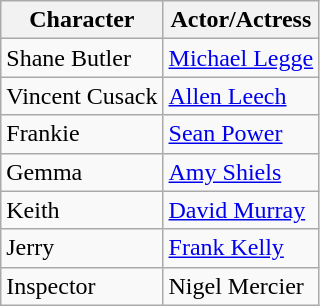<table class="wikitable">
<tr>
<th>Character</th>
<th>Actor/Actress</th>
</tr>
<tr>
<td>Shane Butler</td>
<td><a href='#'>Michael Legge</a></td>
</tr>
<tr>
<td>Vincent Cusack</td>
<td><a href='#'>Allen Leech</a></td>
</tr>
<tr>
<td>Frankie</td>
<td><a href='#'>Sean Power</a></td>
</tr>
<tr>
<td>Gemma</td>
<td><a href='#'>Amy Shiels</a></td>
</tr>
<tr>
<td>Keith</td>
<td><a href='#'>David Murray</a></td>
</tr>
<tr>
<td>Jerry</td>
<td><a href='#'>Frank Kelly</a></td>
</tr>
<tr>
<td>Inspector</td>
<td>Nigel Mercier</td>
</tr>
</table>
